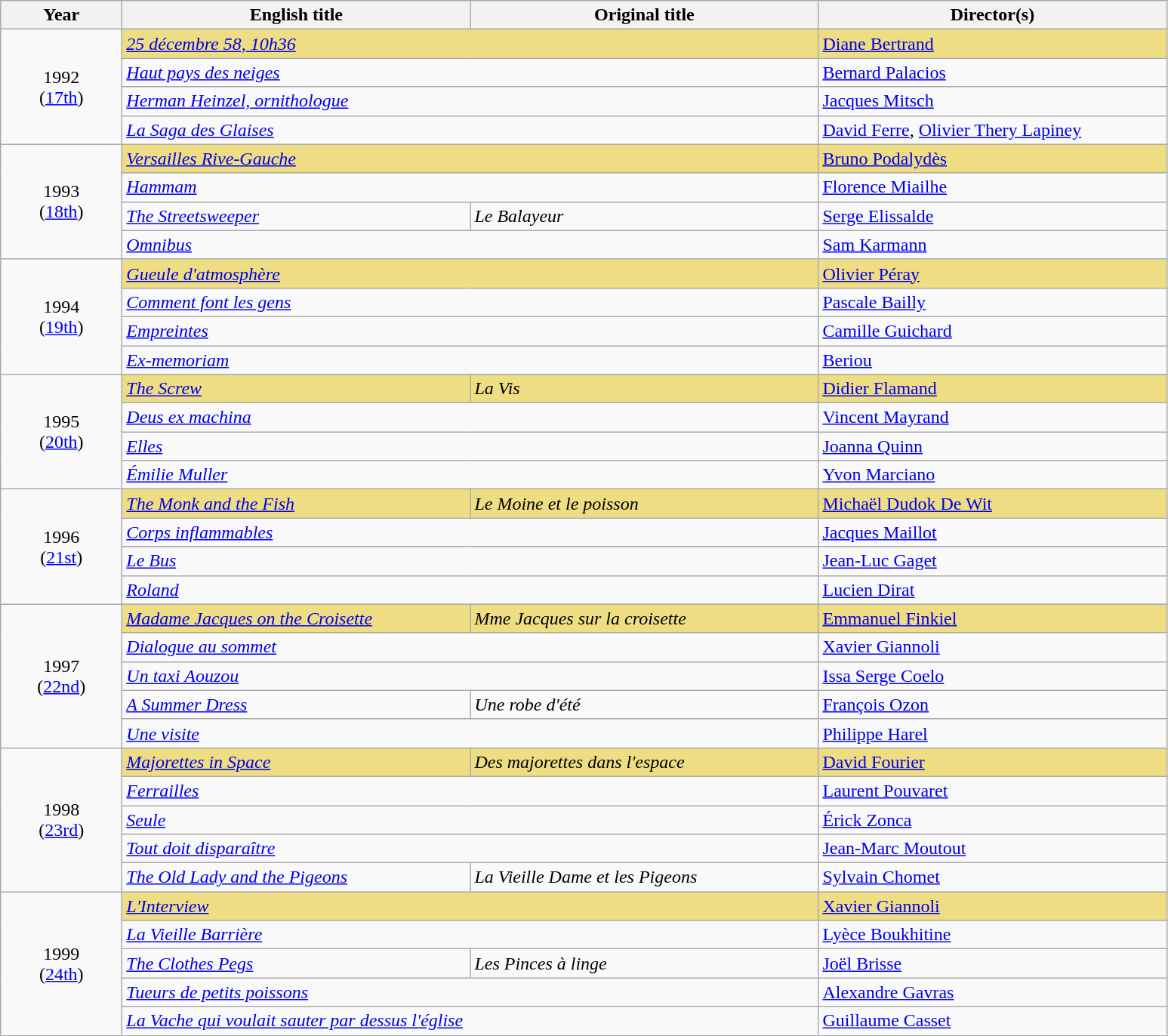<table class="wikitable">
<tr>
<th width="100"><strong>Year</strong></th>
<th width="300"><strong>English title</strong></th>
<th width="300"><strong>Original title</strong></th>
<th width="300"><strong>Director(s)</strong></th>
</tr>
<tr>
<td rowspan="4" style="text-align:center;">1992<br>(<a href='#'>17th</a>)</td>
<td colspan="2" style="background:#eedd82;"><em><a href='#'>25 décembre 58, 10h36</a></em></td>
<td style="background:#eedd82;"><a href='#'>Diane Bertrand</a></td>
</tr>
<tr>
<td colspan="2"><em><a href='#'>Haut pays des neiges</a></em></td>
<td><a href='#'>Bernard Palacios</a></td>
</tr>
<tr>
<td colspan="2"><em><a href='#'>Herman Heinzel, ornithologue</a></em></td>
<td><a href='#'>Jacques Mitsch</a></td>
</tr>
<tr>
<td colspan="2"><em><a href='#'>La Saga des Glaises</a></em></td>
<td><a href='#'>David Ferre</a>, <a href='#'>Olivier Thery Lapiney</a></td>
</tr>
<tr>
<td rowspan="4" style="text-align:center;">1993<br>(<a href='#'>18th</a>)</td>
<td colspan="2" style="background:#eedd82;"><em><a href='#'>Versailles Rive-Gauche</a></em></td>
<td style="background:#eedd82;"><a href='#'>Bruno Podalydès</a></td>
</tr>
<tr>
<td colspan="2"><em><a href='#'>Hammam</a></em></td>
<td><a href='#'>Florence Miailhe</a></td>
</tr>
<tr>
<td><em><a href='#'>The Streetsweeper</a></em></td>
<td><em>Le Balayeur</em></td>
<td><a href='#'>Serge Elissalde</a></td>
</tr>
<tr>
<td colspan="2"><em><a href='#'>Omnibus</a></em></td>
<td><a href='#'>Sam Karmann</a></td>
</tr>
<tr>
<td rowspan="4" style="text-align:center;">1994<br>(<a href='#'>19th</a>)</td>
<td colspan="2" style="background:#eedd82;"><em><a href='#'>Gueule d'atmosphère</a></em></td>
<td style="background:#eedd82;"><a href='#'>Olivier Péray</a></td>
</tr>
<tr>
<td colspan="2"><em><a href='#'>Comment font les gens</a></em></td>
<td><a href='#'>Pascale Bailly</a></td>
</tr>
<tr>
<td colspan="2"><em><a href='#'>Empreintes</a></em></td>
<td><a href='#'>Camille Guichard</a></td>
</tr>
<tr>
<td colspan="2"><em><a href='#'>Ex-memoriam</a></em></td>
<td><a href='#'>Beriou</a></td>
</tr>
<tr>
<td rowspan="4" style="text-align:center;">1995<br>(<a href='#'>20th</a>)</td>
<td style="background:#eedd82;"><em><a href='#'>The Screw </a></em></td>
<td style="background:#eedd82;"><em>La Vis</em></td>
<td style="background:#eedd82;"><a href='#'>Didier Flamand</a></td>
</tr>
<tr>
<td colspan="2"><em><a href='#'>Deus ex machina</a></em></td>
<td><a href='#'>Vincent Mayrand</a></td>
</tr>
<tr>
<td colspan="2"><em><a href='#'>Elles</a></em></td>
<td><a href='#'>Joanna Quinn</a></td>
</tr>
<tr>
<td colspan="2"><em><a href='#'>Émilie Muller</a></em></td>
<td><a href='#'>Yvon Marciano</a></td>
</tr>
<tr>
<td rowspan="4" style="text-align:center;">1996<br>(<a href='#'>21st</a>)</td>
<td style="background:#eedd82;"><em><a href='#'>The Monk and the Fish</a></em></td>
<td style="background:#eedd82;"><em>Le Moine et le poisson</em></td>
<td style="background:#eedd82;"><a href='#'>Michaël Dudok De Wit</a></td>
</tr>
<tr>
<td colspan="2"><em><a href='#'>Corps inflammables</a></em></td>
<td><a href='#'>Jacques Maillot</a></td>
</tr>
<tr>
<td colspan="2"><em><a href='#'>Le Bus</a></em></td>
<td><a href='#'>Jean-Luc Gaget</a></td>
</tr>
<tr>
<td colspan="2"><em><a href='#'>Roland</a></em></td>
<td><a href='#'>Lucien Dirat</a></td>
</tr>
<tr>
<td rowspan="5" style="text-align:center;">1997<br>(<a href='#'>22nd</a>)</td>
<td style="background:#eedd82;"><em><a href='#'>Madame Jacques on the Croisette</a></em></td>
<td style="background:#eedd82;"><em>Mme Jacques sur la croisette</em></td>
<td style="background:#eedd82;"><a href='#'>Emmanuel Finkiel</a></td>
</tr>
<tr>
<td colspan="2"><em><a href='#'>Dialogue au sommet</a></em></td>
<td><a href='#'>Xavier Giannoli</a></td>
</tr>
<tr>
<td colspan="2"><em><a href='#'>Un taxi Aouzou</a></em></td>
<td><a href='#'>Issa Serge Coelo</a></td>
</tr>
<tr>
<td><em><a href='#'>A Summer Dress</a></em></td>
<td><em>Une robe d'été</em></td>
<td><a href='#'>François Ozon</a></td>
</tr>
<tr>
<td colspan="2"><em><a href='#'>Une visite</a></em></td>
<td><a href='#'>Philippe Harel</a></td>
</tr>
<tr>
<td rowspan="5" style="text-align:center;">1998<br>(<a href='#'>23rd</a>)</td>
<td style="background:#eedd82;"><em><a href='#'>Majorettes in Space</a></em></td>
<td style="background:#eedd82;"><em>Des majorettes dans l'espace</em></td>
<td style="background:#eedd82;"><a href='#'>David Fourier</a></td>
</tr>
<tr>
<td colspan="2"><em><a href='#'>Ferrailles</a></em></td>
<td><a href='#'>Laurent Pouvaret</a></td>
</tr>
<tr>
<td colspan="2"><em><a href='#'>Seule</a></em></td>
<td><a href='#'>Érick Zonca</a></td>
</tr>
<tr>
<td colspan="2"><em><a href='#'>Tout doit disparaître</a></em></td>
<td><a href='#'>Jean-Marc Moutout</a></td>
</tr>
<tr>
<td><em><a href='#'>The Old Lady and the Pigeons</a></em></td>
<td><em>La Vieille Dame et les Pigeons</em></td>
<td><a href='#'>Sylvain Chomet</a></td>
</tr>
<tr>
<td rowspan="5" style="text-align:center;">1999<br>(<a href='#'>24th</a>)</td>
<td colspan="2" style="background:#eedd82;"><em><a href='#'>L'Interview</a></em></td>
<td style="background:#eedd82;"><a href='#'>Xavier Giannoli</a></td>
</tr>
<tr>
<td colspan="2"><em><a href='#'>La Vieille Barrière</a></em></td>
<td><a href='#'>Lyèce Boukhitine</a></td>
</tr>
<tr>
<td><em><a href='#'>The Clothes Pegs</a></em></td>
<td><em>Les Pinces à linge</em></td>
<td><a href='#'>Joël Brisse</a></td>
</tr>
<tr>
<td colspan="2"><em><a href='#'>Tueurs de petits poissons</a></em></td>
<td><a href='#'>Alexandre Gavras</a></td>
</tr>
<tr>
<td colspan="2"><em><a href='#'>La Vache qui voulait sauter par dessus l'église</a></em></td>
<td><a href='#'>Guillaume Casset</a></td>
</tr>
<tr>
</tr>
</table>
